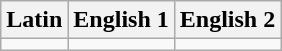<table class="wikitable">
<tr>
<th scope="col">Latin</th>
<th scope="col">English 1</th>
<th scope="col">English 2</th>
</tr>
<tr>
<td style="font-style: italic"></td>
<td></td>
<td></td>
</tr>
</table>
